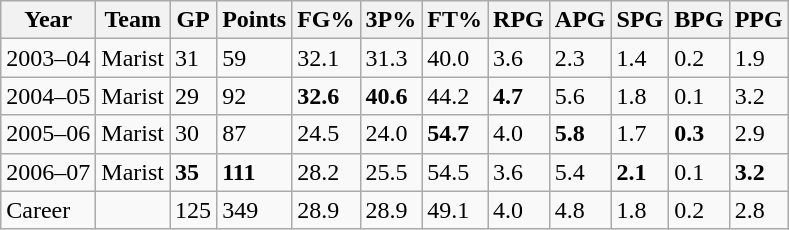<table class="wikitable">
<tr>
<th>Year</th>
<th>Team</th>
<th>GP</th>
<th>Points</th>
<th>FG%</th>
<th>3P%</th>
<th>FT%</th>
<th>RPG</th>
<th>APG</th>
<th>SPG</th>
<th>BPG</th>
<th>PPG</th>
</tr>
<tr>
<td>2003–04</td>
<td>Marist</td>
<td>31</td>
<td>59</td>
<td>32.1</td>
<td>31.3</td>
<td>40.0</td>
<td>3.6</td>
<td>2.3</td>
<td>1.4</td>
<td>0.2</td>
<td>1.9</td>
</tr>
<tr>
<td>2004–05</td>
<td>Marist</td>
<td>29</td>
<td>92</td>
<td><strong>32.6</strong></td>
<td><strong>40.6</strong></td>
<td>44.2</td>
<td><strong>4.7</strong></td>
<td>5.6</td>
<td>1.8</td>
<td>0.1</td>
<td>3.2</td>
</tr>
<tr>
<td>2005–06</td>
<td>Marist</td>
<td>30</td>
<td>87</td>
<td>24.5</td>
<td>24.0</td>
<td><strong>54.7</strong></td>
<td>4.0</td>
<td><strong>5.8</strong></td>
<td>1.7</td>
<td><strong>0.3</strong></td>
<td>2.9</td>
</tr>
<tr>
<td>2006–07</td>
<td>Marist</td>
<td><strong>35</strong></td>
<td><strong>111</strong></td>
<td>28.2</td>
<td>25.5</td>
<td>54.5</td>
<td>3.6</td>
<td>5.4</td>
<td><strong>2.1</strong></td>
<td>0.1</td>
<td><strong>3.2</strong></td>
</tr>
<tr>
<td>Career</td>
<td></td>
<td>125</td>
<td>349</td>
<td>28.9</td>
<td>28.9</td>
<td>49.1</td>
<td>4.0</td>
<td>4.8</td>
<td>1.8</td>
<td>0.2</td>
<td>2.8</td>
</tr>
</table>
